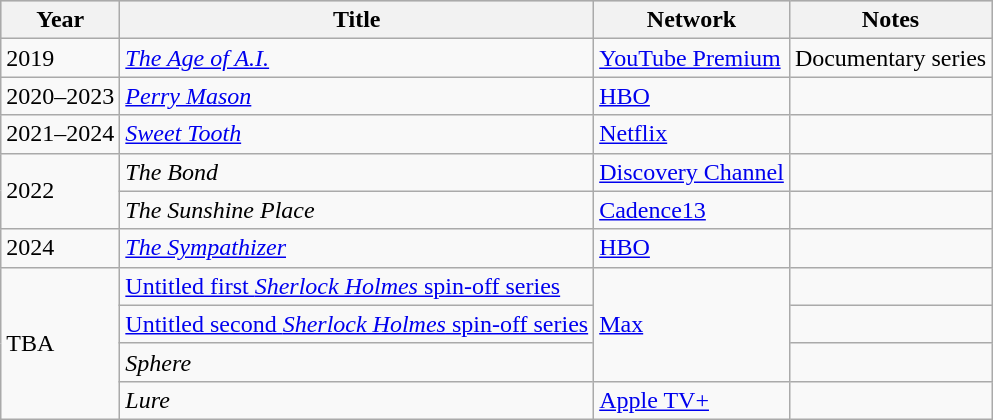<table class="wikitable">
<tr style="background:#ccc; text-align:center;">
<th>Year</th>
<th>Title</th>
<th>Network</th>
<th>Notes</th>
</tr>
<tr>
<td>2019</td>
<td><em><a href='#'>The Age of A.I.</a></em></td>
<td><a href='#'>YouTube Premium</a></td>
<td>Documentary series</td>
</tr>
<tr>
<td>2020–2023</td>
<td><em><a href='#'>Perry Mason</a></em></td>
<td><a href='#'>HBO</a></td>
<td></td>
</tr>
<tr>
<td>2021–2024</td>
<td><em><a href='#'>Sweet Tooth</a></em></td>
<td><a href='#'>Netflix</a></td>
<td></td>
</tr>
<tr>
<td rowspan="2">2022</td>
<td><em>The Bond</em></td>
<td><a href='#'>Discovery Channel</a></td>
<td></td>
</tr>
<tr>
<td><em>The Sunshine Place</em></td>
<td><a href='#'>Cadence13</a></td>
<td></td>
</tr>
<tr>
<td>2024</td>
<td><em><a href='#'>The Sympathizer</a></em></td>
<td><a href='#'>HBO</a></td>
<td></td>
</tr>
<tr>
<td rowspan="4">TBA</td>
<td><a href='#'>Untitled first <em>Sherlock Holmes</em> spin-off series</a></td>
<td rowspan="3"><a href='#'>Max</a></td>
<td></td>
</tr>
<tr>
<td><a href='#'>Untitled second <em>Sherlock Holmes</em> spin-off series</a></td>
<td></td>
</tr>
<tr>
<td><em>Sphere</em></td>
<td></td>
</tr>
<tr>
<td><em>Lure</em></td>
<td><a href='#'>Apple TV+</a></td>
<td></td>
</tr>
</table>
